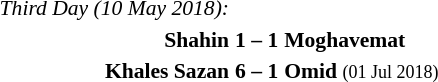<table style="font-size:90%; margin: 0 auto;">
<tr>
<td><em>Third Day (10 May 2018):</em></td>
</tr>
<tr>
<td align="right"><strong>Shahin</strong></td>
<td align="center"><strong>1 – 1</strong></td>
<td><strong>Moghavemat</strong></td>
</tr>
<tr>
<td align="right"><strong>Khales Sazan</strong></td>
<td align="center"><strong>6 – 1</strong></td>
<td><strong>Omid</strong> <small>(01 Jul 2018)</small></td>
</tr>
</table>
